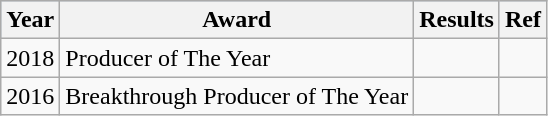<table class="wikitable">
<tr style="background:#b0c4de; text-align:center;">
<th>Year</th>
<th>Award</th>
<th>Results</th>
<th>Ref</th>
</tr>
<tr>
<td>2018</td>
<td>Producer of The Year</td>
<td></td>
<td></td>
</tr>
<tr>
<td>2016</td>
<td>Breakthrough Producer of The Year</td>
<td></td>
<td></td>
</tr>
</table>
